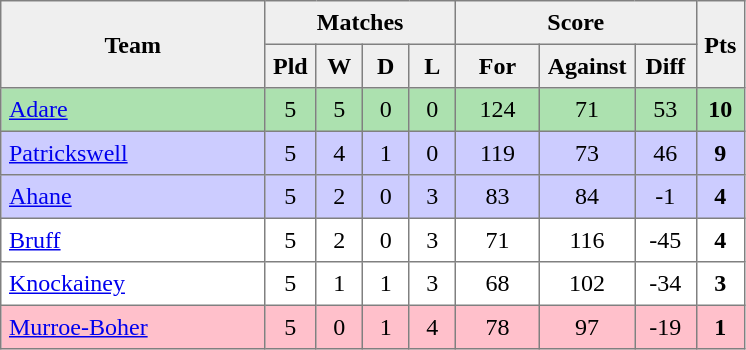<table style=border-collapse:collapse border=1 cellspacing=0 cellpadding=5>
<tr align=center bgcolor=#efefef>
<th rowspan=2 width=165>Team</th>
<th colspan=4>Matches</th>
<th colspan=3>Score</th>
<th rowspan=2width=20>Pts</th>
</tr>
<tr align=center bgcolor=#efefef>
<th width=20>Pld</th>
<th width=20>W</th>
<th width=20>D</th>
<th width=20>L</th>
<th width=45>For</th>
<th width=45>Against</th>
<th width=30>Diff</th>
</tr>
<tr align=center  style="background:#ACE1AF;">
<td style="text-align:left;"><a href='#'>Adare</a></td>
<td>5</td>
<td>5</td>
<td>0</td>
<td>0</td>
<td>124</td>
<td>71</td>
<td>53</td>
<td><strong>10</strong></td>
</tr>
<tr align=center style="background:#ccccff;">
<td style="text-align:left;"><a href='#'>Patrickswell</a></td>
<td>5</td>
<td>4</td>
<td>1</td>
<td>0</td>
<td>119</td>
<td>73</td>
<td>46</td>
<td><strong>9</strong></td>
</tr>
<tr align=center style="background:#ccccff;">
<td style="text-align:left;"><a href='#'>Ahane</a></td>
<td>5</td>
<td>2</td>
<td>0</td>
<td>3</td>
<td>83</td>
<td>84</td>
<td>-1</td>
<td><strong>4</strong></td>
</tr>
<tr align=center>
<td style="text-align:left;"><a href='#'>Bruff</a></td>
<td>5</td>
<td>2</td>
<td>0</td>
<td>3</td>
<td>71</td>
<td>116</td>
<td>-45</td>
<td><strong>4</strong></td>
</tr>
<tr align=center>
<td style="text-align:left;"><a href='#'>Knockainey</a></td>
<td>5</td>
<td>1</td>
<td>1</td>
<td>3</td>
<td>68</td>
<td>102</td>
<td>-34</td>
<td><strong>3</strong></td>
</tr>
<tr align=center style="background:#FFC0CB;">
<td style="text-align:left;"><a href='#'>Murroe-Boher</a></td>
<td>5</td>
<td>0</td>
<td>1</td>
<td>4</td>
<td>78</td>
<td>97</td>
<td>-19</td>
<td><strong>1</strong></td>
</tr>
</table>
